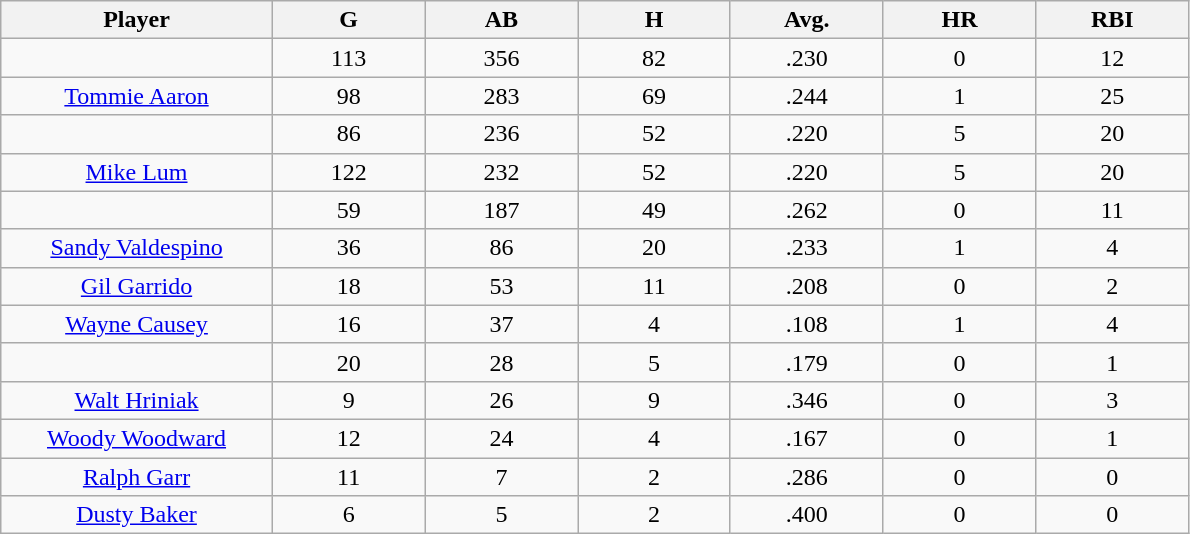<table class="wikitable sortable">
<tr>
<th bgcolor="#DDDDFF" width="16%">Player</th>
<th bgcolor="#DDDDFF" width="9%">G</th>
<th bgcolor="#DDDDFF" width="9%">AB</th>
<th bgcolor="#DDDDFF" width="9%">H</th>
<th bgcolor="#DDDDFF" width="9%">Avg.</th>
<th bgcolor="#DDDDFF" width="9%">HR</th>
<th bgcolor="#DDDDFF" width="9%">RBI</th>
</tr>
<tr align="center">
<td></td>
<td>113</td>
<td>356</td>
<td>82</td>
<td>.230</td>
<td>0</td>
<td>12</td>
</tr>
<tr align="center">
<td><a href='#'>Tommie Aaron</a></td>
<td>98</td>
<td>283</td>
<td>69</td>
<td>.244</td>
<td>1</td>
<td>25</td>
</tr>
<tr align=center>
<td></td>
<td>86</td>
<td>236</td>
<td>52</td>
<td>.220</td>
<td>5</td>
<td>20</td>
</tr>
<tr align="center">
<td><a href='#'>Mike Lum</a></td>
<td>122</td>
<td>232</td>
<td>52</td>
<td>.220</td>
<td>5</td>
<td>20</td>
</tr>
<tr align=center>
<td></td>
<td>59</td>
<td>187</td>
<td>49</td>
<td>.262</td>
<td>0</td>
<td>11</td>
</tr>
<tr align="center">
<td><a href='#'>Sandy Valdespino</a></td>
<td>36</td>
<td>86</td>
<td>20</td>
<td>.233</td>
<td>1</td>
<td>4</td>
</tr>
<tr align=center>
<td><a href='#'>Gil Garrido</a></td>
<td>18</td>
<td>53</td>
<td>11</td>
<td>.208</td>
<td>0</td>
<td>2</td>
</tr>
<tr align=center>
<td><a href='#'>Wayne Causey</a></td>
<td>16</td>
<td>37</td>
<td>4</td>
<td>.108</td>
<td>1</td>
<td>4</td>
</tr>
<tr align=center>
<td></td>
<td>20</td>
<td>28</td>
<td>5</td>
<td>.179</td>
<td>0</td>
<td>1</td>
</tr>
<tr align="center">
<td><a href='#'>Walt Hriniak</a></td>
<td>9</td>
<td>26</td>
<td>9</td>
<td>.346</td>
<td>0</td>
<td>3</td>
</tr>
<tr align=center>
<td><a href='#'>Woody Woodward</a></td>
<td>12</td>
<td>24</td>
<td>4</td>
<td>.167</td>
<td>0</td>
<td>1</td>
</tr>
<tr align=center>
<td><a href='#'>Ralph Garr</a></td>
<td>11</td>
<td>7</td>
<td>2</td>
<td>.286</td>
<td>0</td>
<td>0</td>
</tr>
<tr align=center>
<td><a href='#'>Dusty Baker</a></td>
<td>6</td>
<td>5</td>
<td>2</td>
<td>.400</td>
<td>0</td>
<td>0</td>
</tr>
</table>
